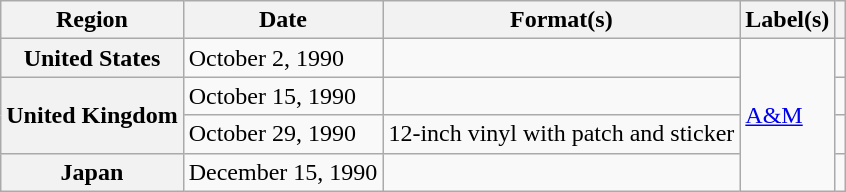<table class="wikitable plainrowheaders">
<tr>
<th scope="col">Region</th>
<th scope="col">Date</th>
<th scope="col">Format(s)</th>
<th scope="col">Label(s)</th>
<th scope="col"></th>
</tr>
<tr>
<th scope="row">United States</th>
<td>October 2, 1990</td>
<td></td>
<td rowspan="4"><a href='#'>A&M</a></td>
<td align="center"></td>
</tr>
<tr>
<th scope="row" rowspan="2">United Kingdom</th>
<td>October 15, 1990</td>
<td></td>
<td align="center"></td>
</tr>
<tr>
<td>October 29, 1990</td>
<td>12-inch vinyl with patch and sticker</td>
<td align="center"></td>
</tr>
<tr>
<th scope="row">Japan</th>
<td>December 15, 1990</td>
<td></td>
<td align="center"></td>
</tr>
</table>
